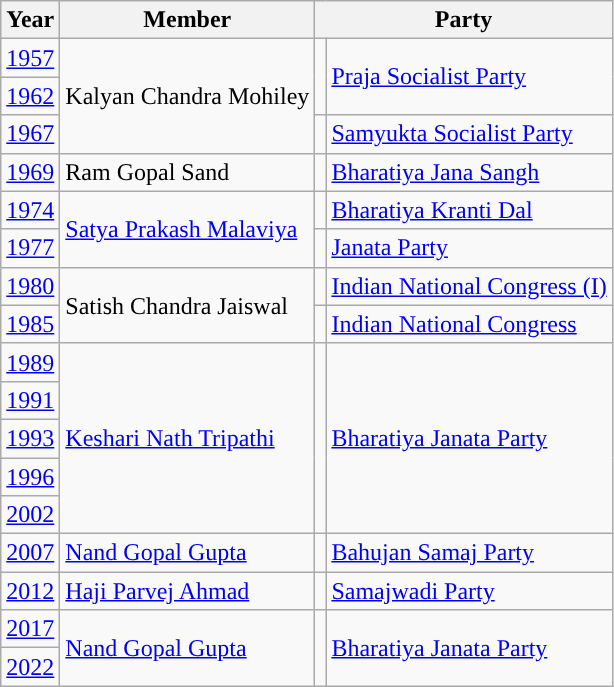<table class="wikitable">
<tr>
<th>Year</th>
<th>Member</th>
<th colspan="2">Party</th>
</tr>
<tr>
<td><a href='#'>1957</a></td>
<td rowspan="3">Kalyan Chandra Mohiley</td>
<td rowspan="2" style="background-color: "></td>
<td rowspan="2"><a href='#'>Praja Socialist Party</a></td>
</tr>
<tr>
<td><a href='#'>1962</a></td>
</tr>
<tr>
<td><a href='#'>1967</a></td>
<td style="background-color: "></td>
<td><a href='#'>Samyukta Socialist Party</a></td>
</tr>
<tr>
<td><a href='#'>1969</a></td>
<td>Ram Gopal Sand</td>
<td style="background-color: "></td>
<td><a href='#'>Bharatiya Jana Sangh</a></td>
</tr>
<tr>
<td><a href='#'>1974</a></td>
<td rowspan="2"><a href='#'>Satya Prakash Malaviya</a></td>
<td style="background-color: "></td>
<td><a href='#'>Bharatiya Kranti Dal</a></td>
</tr>
<tr>
<td><a href='#'>1977</a></td>
<td style="background-color: "></td>
<td><a href='#'>Janata Party</a></td>
</tr>
<tr>
<td><a href='#'>1980</a></td>
<td rowspan="2">Satish Chandra Jaiswal</td>
<td style="background-color: "></td>
<td><a href='#'>Indian National Congress (I)</a></td>
</tr>
<tr>
<td><a href='#'>1985</a></td>
<td style="background-color: "></td>
<td><a href='#'>Indian National Congress</a></td>
</tr>
<tr>
<td><a href='#'>1989</a></td>
<td rowspan="5"><a href='#'>Keshari Nath Tripathi</a></td>
<td rowspan="5" style="background-color: "></td>
<td rowspan="5"><a href='#'>Bharatiya Janata Party</a></td>
</tr>
<tr>
<td><a href='#'>1991</a></td>
</tr>
<tr>
<td><a href='#'>1993</a></td>
</tr>
<tr>
<td><a href='#'>1996</a></td>
</tr>
<tr>
<td><a href='#'>2002</a></td>
</tr>
<tr>
<td><a href='#'>2007</a></td>
<td><a href='#'>Nand Gopal Gupta</a></td>
<td style="background-color: "></td>
<td><a href='#'>Bahujan Samaj Party</a></td>
</tr>
<tr>
<td><a href='#'>2012</a></td>
<td><a href='#'>Haji Parvej Ahmad</a></td>
<td style="background-color: "></td>
<td><a href='#'>Samajwadi Party</a></td>
</tr>
<tr>
<td><a href='#'>2017</a></td>
<td rowspan="2"><a href='#'>Nand Gopal Gupta</a></td>
<td rowspan="2" style="background-color: "></td>
<td rowspan="2"><a href='#'>Bharatiya Janata Party</a></td>
</tr>
<tr>
<td><a href='#'>2022</a></td>
</tr>
</table>
